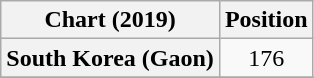<table class="wikitable plainrowheaders" style="text-align:center">
<tr>
<th scope="col">Chart (2019)</th>
<th scope="col">Position</th>
</tr>
<tr>
<th scope="row">South Korea (Gaon)</th>
<td>176</td>
</tr>
<tr>
</tr>
</table>
